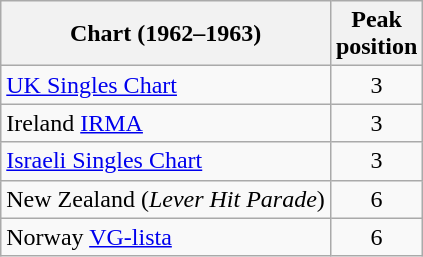<table class="wikitable">
<tr>
<th align="left">Chart (1962–1963)</th>
<th style="text-align:center;">Peak<br>position</th>
</tr>
<tr>
<td align="left"><a href='#'>UK Singles Chart</a></td>
<td style="text-align:center;">3</td>
</tr>
<tr>
<td align="left">Ireland <a href='#'>IRMA</a></td>
<td style="text-align:center;">3</td>
</tr>
<tr>
<td align="left"><a href='#'>Israeli Singles Chart</a></td>
<td style="text-align:center;">3</td>
</tr>
<tr>
<td>New Zealand (<em>Lever Hit Parade</em>)</td>
<td style="text-align:center;">6</td>
</tr>
<tr>
<td align="left">Norway <a href='#'>VG-lista</a></td>
<td style="text-align:center;">6</td>
</tr>
</table>
